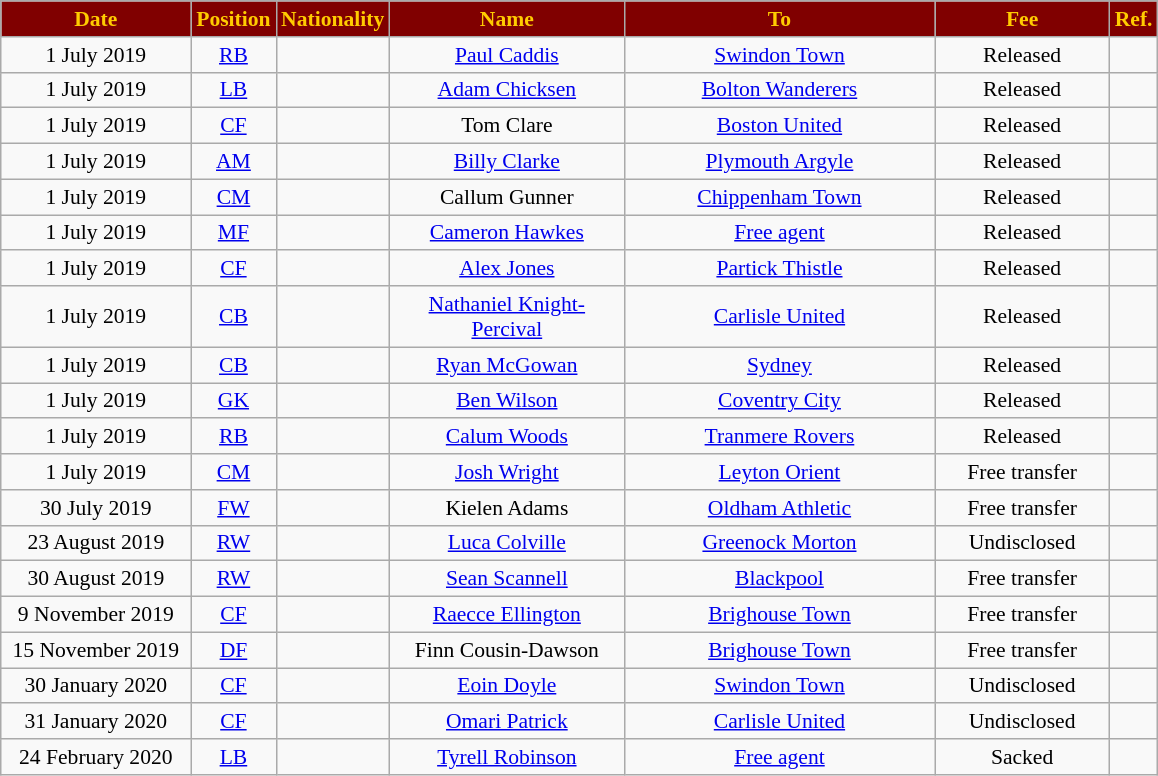<table class="wikitable"  style="text-align:center; font-size:90%; ">
<tr>
<th style="background:#800000; color:#FFCC00; width:120px;">Date</th>
<th style="background:#800000; color:#FFCC00; width:50px;">Position</th>
<th style="background:#800000; color:#FFCC00; width:50px;">Nationality</th>
<th style="background:#800000; color:#FFCC00; width:150px;">Name</th>
<th style="background:#800000; color:#FFCC00; width:200px;">To</th>
<th style="background:#800000; color:#FFCC00; width:110px;">Fee</th>
<th style="background:#800000; color:#FFCC00; width:25px;">Ref.</th>
</tr>
<tr>
<td>1 July 2019</td>
<td><a href='#'>RB</a></td>
<td></td>
<td><a href='#'>Paul Caddis</a></td>
<td> <a href='#'>Swindon Town</a></td>
<td>Released</td>
<td></td>
</tr>
<tr>
<td>1 July 2019</td>
<td><a href='#'>LB</a></td>
<td></td>
<td><a href='#'>Adam Chicksen</a></td>
<td> <a href='#'>Bolton Wanderers</a></td>
<td>Released</td>
<td></td>
</tr>
<tr>
<td>1 July 2019</td>
<td><a href='#'>CF</a></td>
<td></td>
<td>Tom Clare</td>
<td> <a href='#'>Boston United</a></td>
<td>Released</td>
<td></td>
</tr>
<tr>
<td>1 July 2019</td>
<td><a href='#'>AM</a></td>
<td></td>
<td><a href='#'>Billy Clarke</a></td>
<td> <a href='#'>Plymouth Argyle</a></td>
<td>Released</td>
<td></td>
</tr>
<tr>
<td>1 July 2019</td>
<td><a href='#'>CM</a></td>
<td></td>
<td>Callum Gunner</td>
<td> <a href='#'>Chippenham Town</a></td>
<td>Released</td>
<td></td>
</tr>
<tr>
<td>1 July 2019</td>
<td><a href='#'>MF</a></td>
<td></td>
<td><a href='#'>Cameron Hawkes</a></td>
<td> <a href='#'>Free agent</a></td>
<td>Released</td>
<td></td>
</tr>
<tr>
<td>1 July 2019</td>
<td><a href='#'>CF</a></td>
<td></td>
<td><a href='#'>Alex Jones</a></td>
<td> <a href='#'>Partick Thistle</a></td>
<td>Released</td>
<td></td>
</tr>
<tr>
<td>1 July 2019</td>
<td><a href='#'>CB</a></td>
<td></td>
<td><a href='#'>Nathaniel Knight-Percival</a></td>
<td> <a href='#'>Carlisle United</a></td>
<td>Released</td>
<td></td>
</tr>
<tr>
<td>1 July 2019</td>
<td><a href='#'>CB</a></td>
<td></td>
<td><a href='#'>Ryan McGowan</a></td>
<td> <a href='#'>Sydney</a></td>
<td>Released</td>
<td></td>
</tr>
<tr>
<td>1 July 2019</td>
<td><a href='#'>GK</a></td>
<td></td>
<td><a href='#'>Ben Wilson</a></td>
<td> <a href='#'>Coventry City</a></td>
<td>Released</td>
<td></td>
</tr>
<tr>
<td>1 July 2019</td>
<td><a href='#'>RB</a></td>
<td></td>
<td><a href='#'>Calum Woods</a></td>
<td> <a href='#'>Tranmere Rovers</a></td>
<td>Released</td>
<td></td>
</tr>
<tr>
<td>1 July 2019</td>
<td><a href='#'>CM</a></td>
<td></td>
<td><a href='#'>Josh Wright</a></td>
<td> <a href='#'>Leyton Orient</a></td>
<td>Free transfer</td>
<td></td>
</tr>
<tr>
<td>30 July 2019</td>
<td><a href='#'>FW</a></td>
<td></td>
<td>Kielen Adams</td>
<td> <a href='#'>Oldham Athletic</a></td>
<td>Free transfer</td>
<td></td>
</tr>
<tr>
<td>23 August 2019</td>
<td><a href='#'>RW</a></td>
<td></td>
<td><a href='#'>Luca Colville</a></td>
<td> <a href='#'>Greenock Morton</a></td>
<td>Undisclosed</td>
<td></td>
</tr>
<tr>
<td>30 August 2019</td>
<td><a href='#'>RW</a></td>
<td></td>
<td><a href='#'>Sean Scannell</a></td>
<td> <a href='#'>Blackpool</a></td>
<td>Free transfer</td>
<td></td>
</tr>
<tr>
<td>9 November 2019</td>
<td><a href='#'>CF</a></td>
<td></td>
<td><a href='#'>Raecce Ellington</a></td>
<td> <a href='#'>Brighouse Town</a></td>
<td>Free transfer</td>
<td></td>
</tr>
<tr>
<td>15 November 2019</td>
<td><a href='#'>DF</a></td>
<td></td>
<td>Finn Cousin-Dawson</td>
<td> <a href='#'>Brighouse Town</a></td>
<td>Free transfer</td>
<td></td>
</tr>
<tr>
<td>30 January 2020</td>
<td><a href='#'>CF</a></td>
<td></td>
<td><a href='#'>Eoin Doyle</a></td>
<td> <a href='#'>Swindon Town</a></td>
<td>Undisclosed</td>
<td></td>
</tr>
<tr>
<td>31 January 2020</td>
<td><a href='#'>CF</a></td>
<td></td>
<td><a href='#'>Omari Patrick</a></td>
<td> <a href='#'>Carlisle United</a></td>
<td>Undisclosed</td>
<td></td>
</tr>
<tr>
<td>24 February 2020</td>
<td><a href='#'>LB</a></td>
<td></td>
<td><a href='#'>Tyrell Robinson</a></td>
<td> <a href='#'>Free agent</a></td>
<td>Sacked</td>
<td></td>
</tr>
</table>
